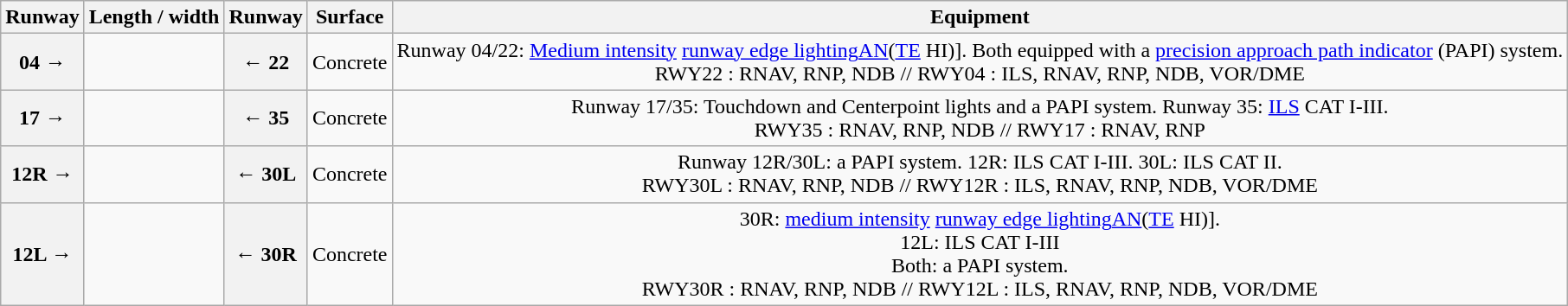<table class="wikitable" style="text-align:center;">
<tr>
<th class="text">Runway</th>
<th class="number">Length / width</th>
<th RWY class="text">Runway</th>
<th class="text">Surface</th>
<th class="unsortable">Equipment</th>
</tr>
<tr>
<th style="font-size:100%;">04 →</th>
<td></td>
<th style="font-size:100%;">← 22</th>
<td style="text-align:left;">Concrete</td>
<td>Runway 04/22: <a href='#'>Medium intensity</a> <a href='#'>runway edge lighting</a><a href='#'>AN</a>(<a href='#'>TE</a> HI)]. Both equipped with a <a href='#'>precision approach path indicator</a> (PAPI) system.<br>RWY22 : RNAV, RNP, NDB  // RWY04 : ILS, RNAV, RNP, NDB, VOR/DME</td>
</tr>
<tr>
<th style="font-size:100%;">17 →</th>
<td></td>
<th style="font-size:100%;">← 35</th>
<td style="text-align:left;">Concrete</td>
<td>Runway 17/35: Touchdown and Centerpoint lights and a PAPI system. Runway 35: <a href='#'>ILS</a> CAT I-III.<br>RWY35 : RNAV, RNP, NDB  // RWY17 : RNAV, RNP</td>
</tr>
<tr>
<th style="font-size:100%;">12R →</th>
<td></td>
<th style="font-size:100%;">← 30L</th>
<td style="text-align:left;">Concrete</td>
<td>Runway 12R/30L: a PAPI system. 12R: ILS CAT I-III. 30L: ILS CAT II.<br>RWY30L : RNAV, RNP, NDB  // RWY12R : ILS, RNAV, RNP, NDB, VOR/DME</td>
</tr>
<tr>
<th style="font-size:100%;">12L →</th>
<td></td>
<th style="font-size:100%;">← 30R</th>
<td style="text-align:left;">Concrete</td>
<td>30R: <a href='#'>medium intensity</a> <a href='#'>runway edge lighting</a><a href='#'>AN</a>(<a href='#'>TE</a> HI)].<br>12L: ILS CAT I-III<br>Both: a PAPI system.<br>RWY30R : RNAV, RNP, NDB  // RWY12L : ILS, RNAV, RNP, NDB, VOR/DME</td>
</tr>
</table>
